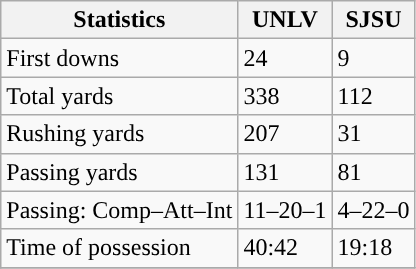<table class="wikitable" style="float: left;">
<tr>
<th>Statistics</th>
<th>UNLV</th>
<th>SJSU</th>
</tr>
<tr>
<td>First downs</td>
<td>24</td>
<td>9</td>
</tr>
<tr>
<td>Total yards</td>
<td>338</td>
<td>112</td>
</tr>
<tr>
<td>Rushing yards</td>
<td>207</td>
<td>31</td>
</tr>
<tr>
<td>Passing yards</td>
<td>131</td>
<td>81</td>
</tr>
<tr>
<td>Passing: Comp–Att–Int</td>
<td>11–20–1</td>
<td>4–22–0</td>
</tr>
<tr>
<td>Time of possession</td>
<td>40:42</td>
<td>19:18</td>
</tr>
<tr>
</tr>
</table>
